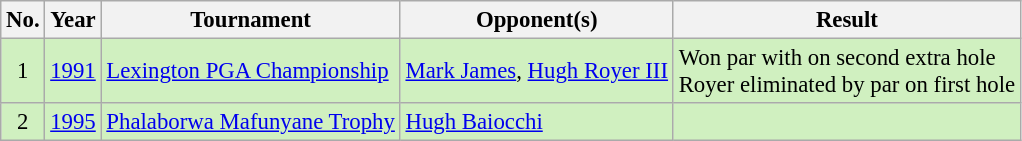<table class="wikitable" style="font-size:95%;">
<tr>
<th>No.</th>
<th>Year</th>
<th>Tournament</th>
<th>Opponent(s)</th>
<th>Result</th>
</tr>
<tr style="background:#D0F0C0;">
<td align=center>1</td>
<td><a href='#'>1991</a></td>
<td><a href='#'>Lexington PGA Championship</a></td>
<td> <a href='#'>Mark James</a>,  <a href='#'>Hugh Royer III</a></td>
<td>Won par with on second extra hole<br>Royer eliminated by par on first hole</td>
</tr>
<tr style="background:#D0F0C0;">
<td align=center>2</td>
<td><a href='#'>1995</a></td>
<td><a href='#'>Phalaborwa Mafunyane Trophy</a></td>
<td> <a href='#'>Hugh Baiocchi</a></td>
<td></td>
</tr>
</table>
